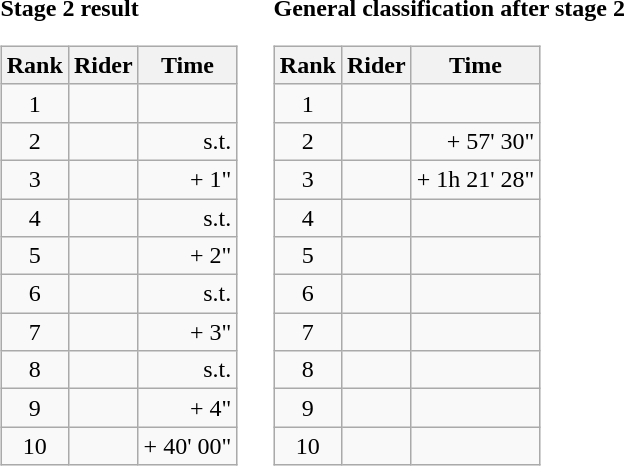<table>
<tr>
<td><strong>Stage 2 result</strong><br><table class="wikitable">
<tr>
<th scope="col">Rank</th>
<th scope="col">Rider</th>
<th scope="col">Time</th>
</tr>
<tr>
<td style="text-align:center;">1</td>
<td></td>
<td style="text-align:right;"></td>
</tr>
<tr>
<td style="text-align:center;">2</td>
<td></td>
<td style="text-align:right;">s.t.</td>
</tr>
<tr>
<td style="text-align:center;">3</td>
<td></td>
<td style="text-align:right;">+ 1"</td>
</tr>
<tr>
<td style="text-align:center;">4</td>
<td></td>
<td style="text-align:right;">s.t.</td>
</tr>
<tr>
<td style="text-align:center;">5</td>
<td></td>
<td style="text-align:right;">+ 2"</td>
</tr>
<tr>
<td style="text-align:center;">6</td>
<td></td>
<td style="text-align:right;">s.t.</td>
</tr>
<tr>
<td style="text-align:center;">7</td>
<td></td>
<td style="text-align:right;">+ 3"</td>
</tr>
<tr>
<td style="text-align:center;">8</td>
<td></td>
<td style="text-align:right;">s.t.</td>
</tr>
<tr>
<td style="text-align:center;">9</td>
<td></td>
<td style="text-align:right;">+ 4"</td>
</tr>
<tr>
<td style="text-align:center;">10</td>
<td></td>
<td style="text-align:right;">+ 40' 00"</td>
</tr>
</table>
</td>
<td></td>
<td><strong>General classification after stage 2</strong><br><table class="wikitable">
<tr>
<th scope="col">Rank</th>
<th scope="col">Rider</th>
<th scope="col">Time</th>
</tr>
<tr>
<td style="text-align:center;">1</td>
<td></td>
<td style="text-align:right;"></td>
</tr>
<tr>
<td style="text-align:center;">2</td>
<td></td>
<td style="text-align:right;">+ 57' 30"</td>
</tr>
<tr>
<td style="text-align:center;">3</td>
<td></td>
<td style="text-align:right;">+ 1h 21' 28"</td>
</tr>
<tr>
<td style="text-align:center;">4</td>
<td></td>
<td></td>
</tr>
<tr>
<td style="text-align:center;">5</td>
<td></td>
<td></td>
</tr>
<tr>
<td style="text-align:center;">6</td>
<td></td>
<td></td>
</tr>
<tr>
<td style="text-align:center;">7</td>
<td></td>
<td></td>
</tr>
<tr>
<td style="text-align:center;">8</td>
<td></td>
<td></td>
</tr>
<tr>
<td style="text-align:center;">9</td>
<td></td>
<td></td>
</tr>
<tr>
<td style="text-align:center;">10</td>
<td></td>
<td></td>
</tr>
</table>
</td>
</tr>
</table>
